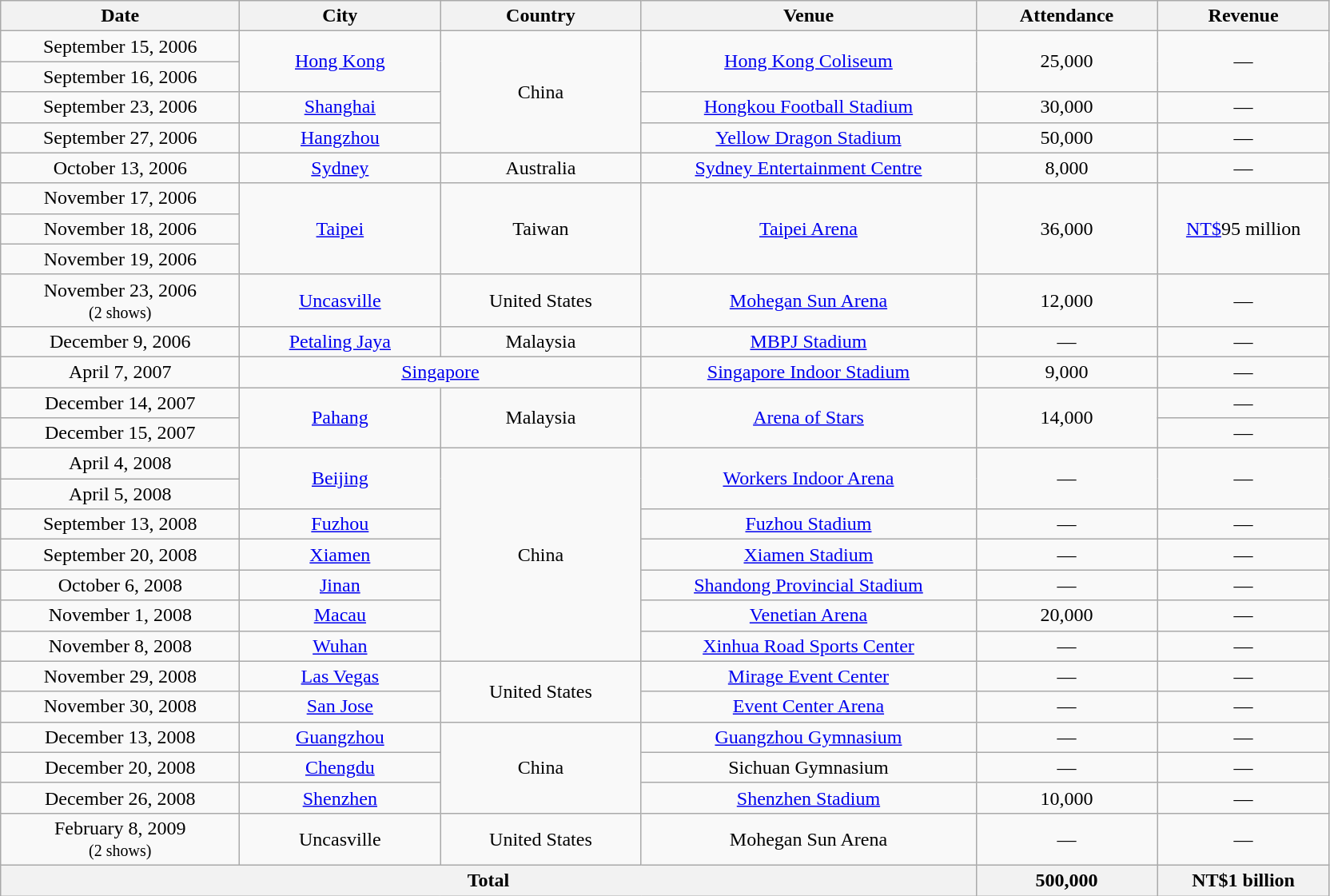<table class="wikitable plainrowheaders" style="text-align:center;">
<tr>
<th scope="col" style="width:12em;">Date</th>
<th scope="col" style="width:10em;">City</th>
<th scope="col" style="width:10em;">Country</th>
<th scope="col" style="width:17em;">Venue</th>
<th scope="col" style="width:9em;">Attendance</th>
<th scope="col" style="width:8.5em;">Revenue</th>
</tr>
<tr>
<td>September 15, 2006</td>
<td rowspan="2"><a href='#'>Hong Kong</a></td>
<td rowspan="4">China</td>
<td rowspan="2"><a href='#'>Hong Kong Coliseum</a></td>
<td rowspan="2">25,000</td>
<td rowspan="2">—</td>
</tr>
<tr>
<td>September 16, 2006</td>
</tr>
<tr>
<td>September 23, 2006</td>
<td><a href='#'>Shanghai</a></td>
<td><a href='#'>Hongkou Football Stadium</a></td>
<td>30,000</td>
<td>—</td>
</tr>
<tr>
<td>September 27, 2006</td>
<td><a href='#'>Hangzhou</a></td>
<td><a href='#'>Yellow Dragon Stadium</a></td>
<td>50,000</td>
<td>—</td>
</tr>
<tr>
<td>October 13, 2006</td>
<td><a href='#'>Sydney</a></td>
<td>Australia</td>
<td><a href='#'>Sydney Entertainment Centre</a></td>
<td>8,000</td>
<td>—</td>
</tr>
<tr>
<td>November 17, 2006</td>
<td rowspan="3"><a href='#'>Taipei</a></td>
<td rowspan="3">Taiwan</td>
<td rowspan="3"><a href='#'>Taipei Arena</a></td>
<td rowspan="3">36,000</td>
<td rowspan="3"><a href='#'>NT$</a>95 million</td>
</tr>
<tr>
<td>November 18, 2006</td>
</tr>
<tr>
<td>November 19, 2006</td>
</tr>
<tr>
<td>November 23, 2006<br><small>(2 shows)</small></td>
<td><a href='#'>Uncasville</a></td>
<td>United States</td>
<td><a href='#'>Mohegan Sun Arena</a></td>
<td>12,000</td>
<td>—</td>
</tr>
<tr>
<td>December 9, 2006</td>
<td><a href='#'>Petaling Jaya</a></td>
<td>Malaysia</td>
<td><a href='#'>MBPJ Stadium</a></td>
<td>—</td>
<td>—</td>
</tr>
<tr>
<td>April 7, 2007</td>
<td colspan="2"><a href='#'>Singapore</a></td>
<td><a href='#'>Singapore Indoor Stadium</a></td>
<td>9,000</td>
<td>—</td>
</tr>
<tr>
<td>December 14, 2007</td>
<td rowspan="2"><a href='#'>Pahang</a></td>
<td rowspan="2">Malaysia</td>
<td rowspan="2"><a href='#'>Arena of Stars</a></td>
<td rowspan="2">14,000</td>
<td>—</td>
</tr>
<tr>
<td>December 15, 2007</td>
<td>—</td>
</tr>
<tr>
<td>April 4, 2008</td>
<td rowspan="2"><a href='#'>Beijing</a></td>
<td rowspan="7">China</td>
<td rowspan="2"><a href='#'>Workers Indoor Arena</a></td>
<td rowspan="2">—</td>
<td rowspan="2">—</td>
</tr>
<tr>
<td>April 5, 2008</td>
</tr>
<tr>
<td>September 13, 2008</td>
<td><a href='#'>Fuzhou</a></td>
<td><a href='#'>Fuzhou Stadium</a></td>
<td>—</td>
<td>—</td>
</tr>
<tr>
<td>September 20, 2008</td>
<td><a href='#'>Xiamen</a></td>
<td><a href='#'>Xiamen Stadium</a></td>
<td>—</td>
<td>—</td>
</tr>
<tr>
<td>October 6, 2008</td>
<td><a href='#'>Jinan</a></td>
<td><a href='#'>Shandong Provincial Stadium</a></td>
<td>—</td>
<td>—</td>
</tr>
<tr>
<td>November 1, 2008</td>
<td><a href='#'>Macau</a></td>
<td><a href='#'>Venetian Arena</a></td>
<td>20,000</td>
<td>—</td>
</tr>
<tr>
<td>November 8, 2008</td>
<td><a href='#'>Wuhan</a></td>
<td><a href='#'>Xinhua Road Sports Center</a></td>
<td>—</td>
<td>—</td>
</tr>
<tr>
<td>November 29, 2008</td>
<td><a href='#'>Las Vegas</a></td>
<td rowspan="2">United States</td>
<td><a href='#'>Mirage Event Center</a></td>
<td>—</td>
<td>—</td>
</tr>
<tr>
<td>November 30, 2008</td>
<td><a href='#'>San Jose</a></td>
<td><a href='#'>Event Center Arena</a></td>
<td>—</td>
<td>—</td>
</tr>
<tr>
<td>December 13, 2008</td>
<td><a href='#'>Guangzhou</a></td>
<td rowspan="3">China</td>
<td><a href='#'>Guangzhou Gymnasium</a></td>
<td>—</td>
<td>—</td>
</tr>
<tr>
<td>December 20, 2008</td>
<td><a href='#'>Chengdu</a></td>
<td>Sichuan Gymnasium</td>
<td>—</td>
<td>—</td>
</tr>
<tr>
<td>December 26, 2008</td>
<td><a href='#'>Shenzhen</a></td>
<td><a href='#'>Shenzhen Stadium</a></td>
<td>10,000</td>
<td>—</td>
</tr>
<tr>
<td>February 8, 2009<br><small>(2 shows)</small></td>
<td>Uncasville</td>
<td>United States</td>
<td>Mohegan Sun Arena</td>
<td>—</td>
<td>—</td>
</tr>
<tr>
<th colspan="4">Total</th>
<th>500,000</th>
<th>NT$1 billion</th>
</tr>
</table>
